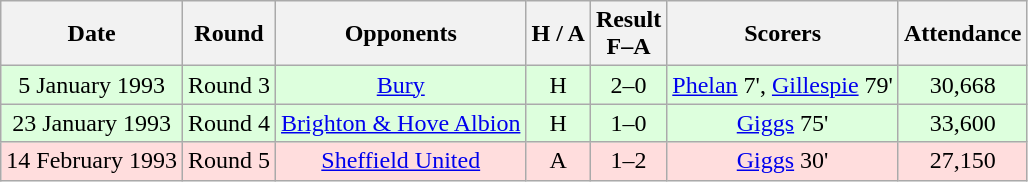<table class="wikitable" style="text-align:center">
<tr>
<th>Date</th>
<th>Round</th>
<th>Opponents</th>
<th>H / A</th>
<th>Result<br>F–A</th>
<th>Scorers</th>
<th>Attendance</th>
</tr>
<tr bgcolor="#ddffdd">
<td>5 January 1993</td>
<td>Round 3</td>
<td><a href='#'>Bury</a></td>
<td>H</td>
<td>2–0</td>
<td><a href='#'>Phelan</a> 7', <a href='#'>Gillespie</a> 79'</td>
<td>30,668</td>
</tr>
<tr bgcolor="#ddffdd">
<td>23 January 1993</td>
<td>Round 4</td>
<td><a href='#'>Brighton & Hove Albion</a></td>
<td>H</td>
<td>1–0</td>
<td><a href='#'>Giggs</a> 75'</td>
<td>33,600</td>
</tr>
<tr bgcolor="#ffdddd">
<td>14 February 1993</td>
<td>Round 5</td>
<td><a href='#'>Sheffield United</a></td>
<td>A</td>
<td>1–2</td>
<td><a href='#'>Giggs</a> 30'</td>
<td>27,150</td>
</tr>
</table>
